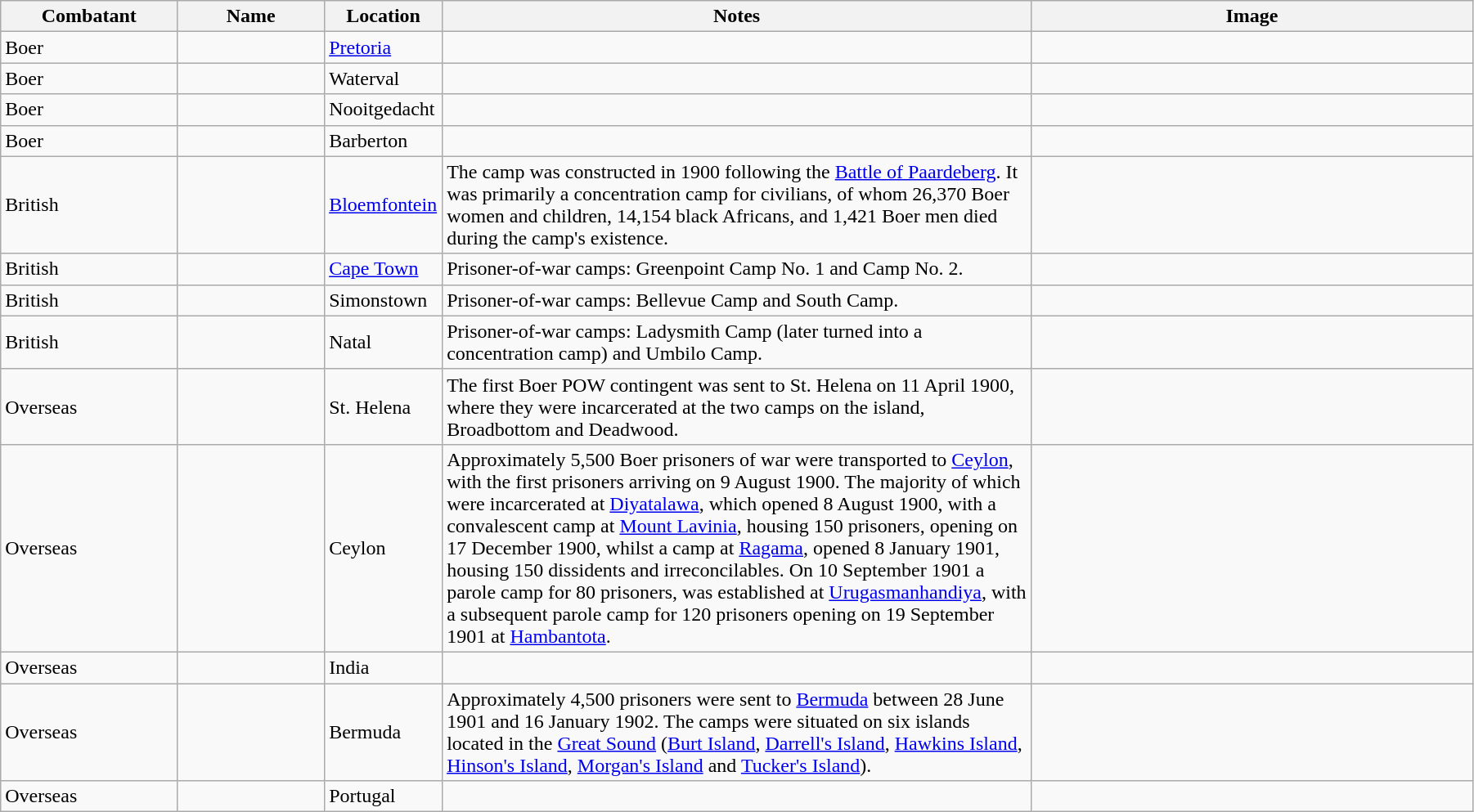<table class="wikitable sortable" style="width:95%;">
<tr>
<th style="width:12%;">Combatant</th>
<th style="width:10%;">Name</th>
<th style="width:8%;">Location</th>
<th style="width:40%;">Notes</th>
<th class="unsortable" style="width:40px;">Image</th>
</tr>
<tr>
<td>Boer</td>
<td></td>
<td><a href='#'>Pretoria</a></td>
<td></td>
<td></td>
</tr>
<tr>
<td>Boer</td>
<td></td>
<td>Waterval</td>
<td></td>
<td></td>
</tr>
<tr>
<td>Boer</td>
<td></td>
<td>Nooitgedacht</td>
<td></td>
<td></td>
</tr>
<tr>
<td>Boer</td>
<td></td>
<td>Barberton</td>
<td></td>
<td></td>
</tr>
<tr>
<td>British</td>
<td></td>
<td><a href='#'>Bloemfontein</a></td>
<td>The camp was constructed in 1900 following the <a href='#'>Battle of Paardeberg</a>. It was primarily a concentration camp for civilians, of whom 26,370 Boer women and children, 14,154 black Africans, and 1,421 Boer men died during the camp's existence.</td>
<td></td>
</tr>
<tr>
<td>British</td>
<td></td>
<td><a href='#'>Cape Town</a></td>
<td>Prisoner-of-war camps: Greenpoint Camp No. 1 and Camp No. 2.</td>
<td></td>
</tr>
<tr>
<td>British</td>
<td></td>
<td>Simonstown</td>
<td>Prisoner-of-war camps: Bellevue Camp and South Camp.</td>
<td></td>
</tr>
<tr>
<td>British</td>
<td></td>
<td>Natal</td>
<td>Prisoner-of-war camps: Ladysmith Camp (later turned into a concentration camp) and Umbilo Camp.</td>
<td></td>
</tr>
<tr>
<td>Overseas</td>
<td></td>
<td>St. Helena</td>
<td>The first Boer POW contingent was sent to St. Helena on 11 April 1900, where they were incarcerated at the two camps on the island, Broadbottom and Deadwood.</td>
<td></td>
</tr>
<tr>
<td>Overseas</td>
<td></td>
<td>Ceylon</td>
<td>Approximately 5,500 Boer prisoners of war were transported to <a href='#'>Ceylon</a>, with the first prisoners arriving on 9 August 1900. The majority of which were incarcerated at <a href='#'>Diyatalawa</a>, which opened 8 August 1900, with a convalescent camp at <a href='#'>Mount Lavinia</a>, housing 150 prisoners, opening on 17 December 1900, whilst a camp at <a href='#'>Ragama</a>, opened 8 January 1901, housing 150 dissidents and irreconcilables. On 10 September 1901 a parole camp for 80 prisoners, was established at <a href='#'>Urugasmanhandiya</a>, with a subsequent parole camp for 120 prisoners opening on 19 September 1901 at <a href='#'>Hambantota</a>.</td>
<td></td>
</tr>
<tr>
<td>Overseas</td>
<td></td>
<td>India</td>
<td></td>
<td></td>
</tr>
<tr>
<td>Overseas</td>
<td></td>
<td>Bermuda</td>
<td>Approximately 4,500 prisoners were sent to <a href='#'>Bermuda</a> between 28 June 1901 and 16 January 1902. The camps were situated on six islands located in the <a href='#'>Great Sound</a> (<a href='#'>Burt Island</a>, <a href='#'>Darrell's Island</a>, <a href='#'>Hawkins Island</a>, <a href='#'>Hinson's Island</a>, <a href='#'>Morgan's Island</a> and <a href='#'>Tucker's Island</a>).</td>
<td></td>
</tr>
<tr>
<td>Overseas</td>
<td></td>
<td>Portugal</td>
<td></td>
<td></td>
</tr>
</table>
